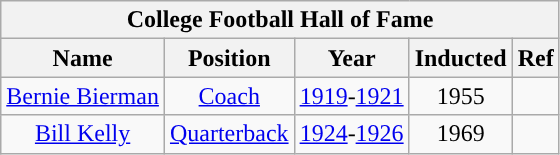<table class="wikitable">
<tr align="center">
<th colspan=5>College Football Hall of Fame</th>
</tr>
<tr>
<th>Name</th>
<th>Position</th>
<th>Year</th>
<th>Inducted</th>
<th>Ref</th>
</tr>
<tr align="center" bgcolor="">
<td><a href='#'>Bernie Bierman</a></td>
<td><a href='#'>Coach</a></td>
<td><a href='#'>1919</a>-<a href='#'>1921</a></td>
<td>1955</td>
<td></td>
</tr>
<tr align="center" bgcolor="">
<td><a href='#'>Bill Kelly</a></td>
<td><a href='#'>Quarterback</a></td>
<td><a href='#'>1924</a>-<a href='#'>1926</a></td>
<td>1969</td>
<td></td>
</tr>
</table>
